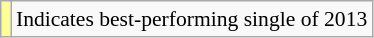<table class="wikitable" style="font-size:90%;">
<tr>
<td style="background-color:#FFFF99"></td>
<td>Indicates best-performing single of 2013</td>
</tr>
</table>
